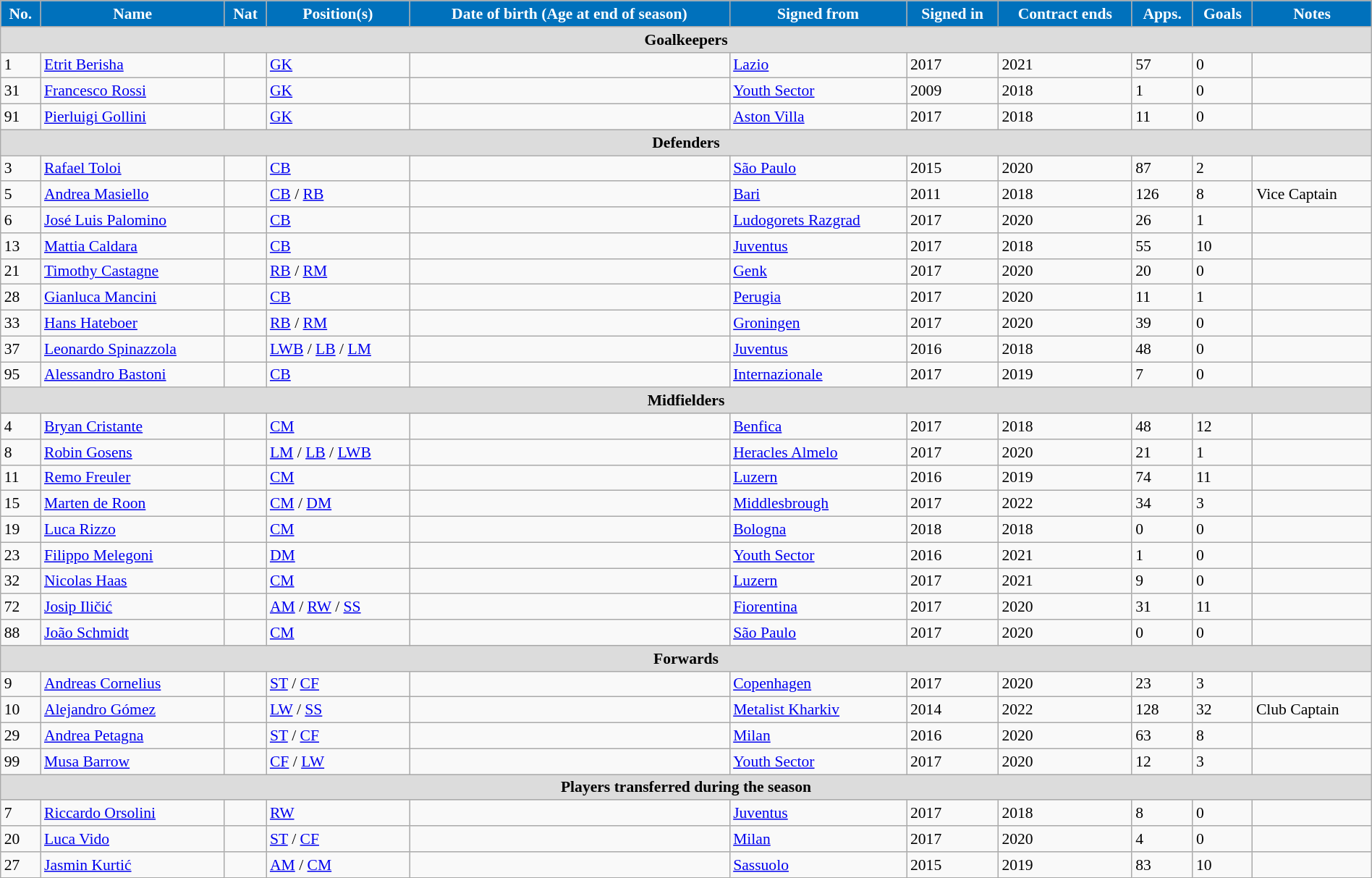<table class="wikitable" style="text-align: left; font-size:90%" width=100%>
<tr>
<th style="background:#0071BC; color:white; text-align:center;">No.</th>
<th style="background:#0071BC; color:white; text-align:center;">Name</th>
<th style="background:#0071BC; color:white; text-align:center;">Nat</th>
<th style="background:#0071BC; color:white; text-align:center;">Position(s)</th>
<th style="background:#0071BC; color:white; text-align:center;">Date of birth (Age at end of season)</th>
<th style="background:#0071BC; color:white; text-align:center;">Signed from</th>
<th style="background:#0071BC; color:white; text-align:center;">Signed in</th>
<th style="background:#0071BC; color:white; text-align:center;">Contract ends</th>
<th style="background:#0071BC; color:white; text-align:center;">Apps.</th>
<th style="background:#0071BC; color:white; text-align:center;">Goals</th>
<th style="background:#0071BC; color:white; text-align:center;">Notes</th>
</tr>
<tr>
<th colspan=11 style="background:#DCDCDC; text-align:center;">Goalkeepers</th>
</tr>
<tr>
<td>1</td>
<td><a href='#'>Etrit Berisha</a></td>
<td></td>
<td><a href='#'>GK</a></td>
<td></td>
<td> <a href='#'>Lazio</a></td>
<td>2017</td>
<td>2021</td>
<td>57</td>
<td>0</td>
<td></td>
</tr>
<tr>
<td>31</td>
<td><a href='#'>Francesco Rossi</a></td>
<td></td>
<td><a href='#'>GK</a></td>
<td></td>
<td> <a href='#'>Youth Sector</a></td>
<td>2009</td>
<td>2018</td>
<td>1</td>
<td>0</td>
<td></td>
</tr>
<tr>
<td>91</td>
<td><a href='#'>Pierluigi Gollini</a></td>
<td></td>
<td><a href='#'>GK</a></td>
<td></td>
<td> <a href='#'>Aston Villa</a></td>
<td>2017</td>
<td>2018</td>
<td>11</td>
<td>0</td>
<td></td>
</tr>
<tr>
<th colspan=11 style="background:#DCDCDC; text-align:center;">Defenders</th>
</tr>
<tr>
<td>3</td>
<td><a href='#'>Rafael Toloi</a></td>
<td></td>
<td><a href='#'>CB</a></td>
<td></td>
<td> <a href='#'>São Paulo</a></td>
<td>2015</td>
<td>2020</td>
<td>87</td>
<td>2</td>
<td></td>
</tr>
<tr>
<td>5</td>
<td><a href='#'>Andrea Masiello</a></td>
<td></td>
<td><a href='#'>CB</a> / <a href='#'>RB</a></td>
<td></td>
<td> <a href='#'>Bari</a></td>
<td>2011</td>
<td>2018</td>
<td>126</td>
<td>8</td>
<td>Vice Captain</td>
</tr>
<tr>
<td>6</td>
<td><a href='#'>José Luis Palomino</a></td>
<td></td>
<td><a href='#'>CB</a></td>
<td></td>
<td> <a href='#'>Ludogorets Razgrad</a></td>
<td>2017</td>
<td>2020</td>
<td>26</td>
<td>1</td>
<td></td>
</tr>
<tr>
<td>13</td>
<td><a href='#'>Mattia Caldara</a></td>
<td></td>
<td><a href='#'>CB</a></td>
<td></td>
<td> <a href='#'>Juventus</a></td>
<td>2017</td>
<td>2018</td>
<td>55</td>
<td>10</td>
<td></td>
</tr>
<tr>
<td>21</td>
<td><a href='#'>Timothy Castagne</a></td>
<td></td>
<td><a href='#'>RB</a> / <a href='#'>RM</a></td>
<td></td>
<td> <a href='#'>Genk</a></td>
<td>2017</td>
<td>2020</td>
<td>20</td>
<td>0</td>
<td></td>
</tr>
<tr>
<td>28</td>
<td><a href='#'>Gianluca Mancini</a></td>
<td></td>
<td><a href='#'>CB</a></td>
<td></td>
<td> <a href='#'>Perugia</a></td>
<td>2017</td>
<td>2020</td>
<td>11</td>
<td>1</td>
<td></td>
</tr>
<tr>
<td>33</td>
<td><a href='#'>Hans Hateboer</a></td>
<td></td>
<td><a href='#'>RB</a> / <a href='#'>RM</a></td>
<td></td>
<td> <a href='#'>Groningen</a></td>
<td>2017</td>
<td>2020</td>
<td>39</td>
<td>0</td>
<td></td>
</tr>
<tr>
<td>37</td>
<td><a href='#'>Leonardo Spinazzola</a></td>
<td></td>
<td><a href='#'>LWB</a> / <a href='#'>LB</a> / <a href='#'>LM</a></td>
<td></td>
<td> <a href='#'>Juventus</a></td>
<td>2016</td>
<td>2018</td>
<td>48</td>
<td>0</td>
<td></td>
</tr>
<tr>
<td>95</td>
<td><a href='#'>Alessandro Bastoni</a></td>
<td></td>
<td><a href='#'>CB</a></td>
<td></td>
<td> <a href='#'>Internazionale</a></td>
<td>2017</td>
<td>2019</td>
<td>7</td>
<td>0</td>
<td></td>
</tr>
<tr>
<th colspan=11 style="background:#DCDCDC; text-align:center;">Midfielders</th>
</tr>
<tr>
<td>4</td>
<td><a href='#'>Bryan Cristante</a></td>
<td></td>
<td><a href='#'>CM</a></td>
<td></td>
<td> <a href='#'>Benfica</a></td>
<td>2017</td>
<td>2018</td>
<td>48</td>
<td>12</td>
<td></td>
</tr>
<tr>
<td>8</td>
<td><a href='#'>Robin Gosens</a></td>
<td></td>
<td><a href='#'>LM</a> / <a href='#'>LB</a> / <a href='#'>LWB</a></td>
<td></td>
<td> <a href='#'>Heracles Almelo</a></td>
<td>2017</td>
<td>2020</td>
<td>21</td>
<td>1</td>
<td></td>
</tr>
<tr>
<td>11</td>
<td><a href='#'>Remo Freuler</a></td>
<td></td>
<td><a href='#'>CM</a></td>
<td></td>
<td> <a href='#'>Luzern</a></td>
<td>2016</td>
<td>2019</td>
<td>74</td>
<td>11</td>
<td></td>
</tr>
<tr>
<td>15</td>
<td><a href='#'>Marten de Roon</a></td>
<td></td>
<td><a href='#'>CM</a> / <a href='#'>DM</a></td>
<td></td>
<td> <a href='#'>Middlesbrough</a></td>
<td>2017</td>
<td>2022</td>
<td>34</td>
<td>3</td>
<td></td>
</tr>
<tr>
<td>19</td>
<td><a href='#'>Luca Rizzo</a></td>
<td></td>
<td><a href='#'>CM</a></td>
<td></td>
<td> <a href='#'>Bologna</a></td>
<td>2018</td>
<td>2018</td>
<td>0</td>
<td>0</td>
<td></td>
</tr>
<tr>
<td>23</td>
<td><a href='#'>Filippo Melegoni</a></td>
<td></td>
<td><a href='#'>DM</a></td>
<td></td>
<td> <a href='#'>Youth Sector</a></td>
<td>2016</td>
<td>2021</td>
<td>1</td>
<td>0</td>
<td></td>
</tr>
<tr>
<td>32</td>
<td><a href='#'>Nicolas Haas</a></td>
<td></td>
<td><a href='#'>CM</a></td>
<td></td>
<td> <a href='#'>Luzern</a></td>
<td>2017</td>
<td>2021</td>
<td>9</td>
<td>0</td>
<td></td>
</tr>
<tr>
<td>72</td>
<td><a href='#'>Josip Iličić</a></td>
<td></td>
<td><a href='#'>AM</a> / <a href='#'>RW</a> / <a href='#'>SS</a></td>
<td></td>
<td> <a href='#'>Fiorentina</a></td>
<td>2017</td>
<td>2020</td>
<td>31</td>
<td>11</td>
<td></td>
</tr>
<tr>
<td>88</td>
<td><a href='#'>João Schmidt</a></td>
<td></td>
<td><a href='#'>CM</a></td>
<td></td>
<td> <a href='#'>São Paulo</a></td>
<td>2017</td>
<td>2020</td>
<td>0</td>
<td>0</td>
<td></td>
</tr>
<tr>
<th colspan=11 style="background:#DCDCDC; text-align:center;">Forwards</th>
</tr>
<tr>
<td>9</td>
<td><a href='#'>Andreas Cornelius</a></td>
<td></td>
<td><a href='#'>ST</a> / <a href='#'>CF</a></td>
<td></td>
<td> <a href='#'>Copenhagen</a></td>
<td>2017</td>
<td>2020</td>
<td>23</td>
<td>3</td>
<td></td>
</tr>
<tr>
<td>10</td>
<td><a href='#'>Alejandro Gómez</a></td>
<td></td>
<td><a href='#'>LW</a> / <a href='#'>SS</a></td>
<td></td>
<td> <a href='#'>Metalist Kharkiv</a></td>
<td>2014</td>
<td>2022</td>
<td>128</td>
<td>32</td>
<td>Club Captain</td>
</tr>
<tr>
<td>29</td>
<td><a href='#'>Andrea Petagna</a></td>
<td></td>
<td><a href='#'>ST</a> / <a href='#'>CF</a></td>
<td></td>
<td> <a href='#'>Milan</a></td>
<td>2016</td>
<td>2020</td>
<td>63</td>
<td>8</td>
<td></td>
</tr>
<tr>
<td>99</td>
<td><a href='#'>Musa Barrow</a></td>
<td></td>
<td><a href='#'>CF</a> / <a href='#'>LW</a></td>
<td></td>
<td> <a href='#'>Youth Sector</a></td>
<td>2017</td>
<td>2020</td>
<td>12</td>
<td>3</td>
<td></td>
</tr>
<tr>
<th colspan=11 style="background:#DCDCDC; text-align:center;">Players transferred during the season</th>
</tr>
<tr>
<td>7</td>
<td><a href='#'>Riccardo Orsolini</a></td>
<td></td>
<td><a href='#'>RW</a></td>
<td></td>
<td> <a href='#'>Juventus</a></td>
<td>2017</td>
<td>2018</td>
<td>8</td>
<td>0</td>
<td></td>
</tr>
<tr>
<td>20</td>
<td><a href='#'>Luca Vido</a></td>
<td></td>
<td><a href='#'>ST</a> / <a href='#'>CF</a></td>
<td></td>
<td> <a href='#'>Milan</a></td>
<td>2017</td>
<td>2020</td>
<td>4</td>
<td>0</td>
<td></td>
</tr>
<tr>
<td>27</td>
<td><a href='#'>Jasmin Kurtić</a></td>
<td></td>
<td><a href='#'>AM</a> / <a href='#'>CM</a></td>
<td></td>
<td> <a href='#'>Sassuolo</a></td>
<td>2015</td>
<td>2019</td>
<td>83</td>
<td>10</td>
<td></td>
</tr>
</table>
